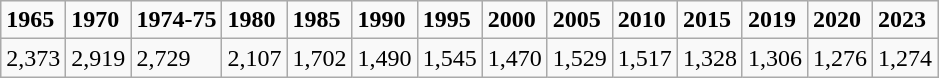<table class="wikitable">
<tr>
<td><strong>1965</strong></td>
<td><strong>1970</strong></td>
<td><strong>1974-75</strong></td>
<td><strong>1980</strong></td>
<td><strong>1985</strong></td>
<td><strong>1990</strong></td>
<td><strong>1995</strong></td>
<td><strong>2000</strong></td>
<td><strong>2005</strong></td>
<td><strong>2010</strong></td>
<td><strong>2015</strong></td>
<td><strong>2019</strong></td>
<td><strong>2020</strong></td>
<td><strong>2023</strong></td>
</tr>
<tr>
<td>2,373</td>
<td>2,919</td>
<td>2,729</td>
<td>2,107</td>
<td>1,702</td>
<td>1,490</td>
<td>1,545</td>
<td>1,470</td>
<td>1,529</td>
<td>1,517</td>
<td>1,328</td>
<td>1,306</td>
<td>1,276</td>
<td>1,274</td>
</tr>
</table>
